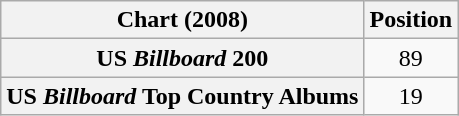<table class="wikitable sortable plainrowheaders">
<tr>
<th>Chart (2008)</th>
<th>Position</th>
</tr>
<tr>
<th scope="row">US <em>Billboard</em> 200</th>
<td style="text-align:center;">89</td>
</tr>
<tr>
<th scope="row">US <em>Billboard</em> Top Country Albums</th>
<td style="text-align:center;">19</td>
</tr>
</table>
